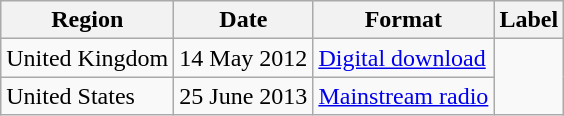<table class=wikitable>
<tr>
<th scope="col">Region</th>
<th scope="col">Date</th>
<th scope="col">Format</th>
<th scope="col">Label</th>
</tr>
<tr>
<td>United Kingdom</td>
<td>14 May 2012</td>
<td><a href='#'>Digital download</a></td>
<td rowspan="2"></td>
</tr>
<tr>
<td>United States</td>
<td>25 June 2013</td>
<td><a href='#'>Mainstream radio</a></td>
</tr>
</table>
